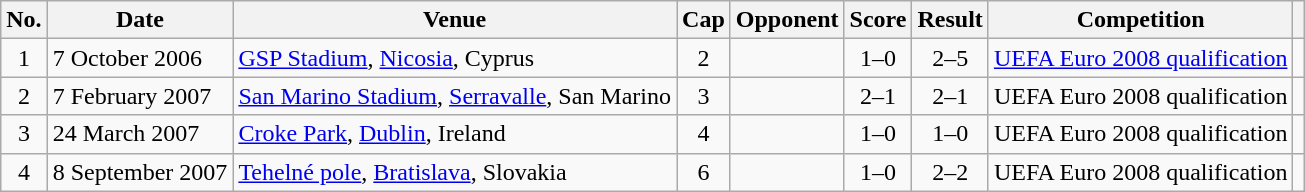<table class="wikitable sortable">
<tr>
<th scope="col">No.</th>
<th scope="col" data-sort-type="date">Date</th>
<th scope="col">Venue</th>
<th scope="col">Cap</th>
<th scope="col">Opponent</th>
<th scope="col">Score</th>
<th scope="col">Result</th>
<th scope="col">Competition</th>
<th scope="col" class="unsortable"></th>
</tr>
<tr>
<td align="center">1</td>
<td>7 October 2006</td>
<td><a href='#'>GSP Stadium</a>, <a href='#'>Nicosia</a>, Cyprus</td>
<td align="center">2</td>
<td></td>
<td align="center">1–0</td>
<td align="center">2–5</td>
<td><a href='#'>UEFA Euro 2008 qualification</a></td>
<td></td>
</tr>
<tr>
<td align="center">2</td>
<td>7 February 2007</td>
<td><a href='#'>San Marino Stadium</a>, <a href='#'>Serravalle</a>, San Marino</td>
<td align="center">3</td>
<td></td>
<td align="center">2–1</td>
<td align="center">2–1</td>
<td>UEFA Euro 2008 qualification</td>
<td></td>
</tr>
<tr>
<td align="center">3</td>
<td>24 March 2007</td>
<td><a href='#'>Croke Park</a>, <a href='#'>Dublin</a>, Ireland</td>
<td align="center">4</td>
<td></td>
<td align="center">1–0</td>
<td align="center">1–0</td>
<td>UEFA Euro 2008 qualification</td>
<td></td>
</tr>
<tr>
<td align="center">4</td>
<td>8 September 2007</td>
<td><a href='#'>Tehelné pole</a>, <a href='#'>Bratislava</a>, Slovakia</td>
<td align="center">6</td>
<td></td>
<td align="center">1–0</td>
<td align="center">2–2</td>
<td>UEFA Euro 2008 qualification</td>
<td></td>
</tr>
</table>
